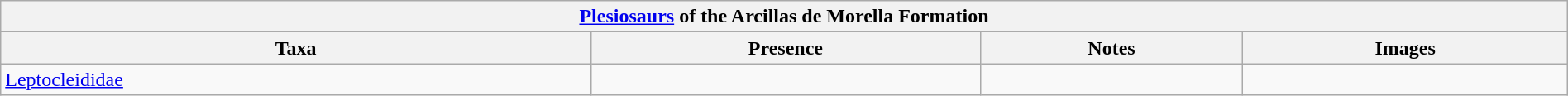<table class="wikitable" align="center" width="100%">
<tr>
<th colspan="5" align="center"><strong><a href='#'>Plesiosaurs</a> of the Arcillas de Morella Formation</strong></th>
</tr>
<tr>
<th>Taxa</th>
<th>Presence</th>
<th>Notes</th>
<th>Images</th>
</tr>
<tr>
<td><a href='#'>Leptocleididae</a></td>
<td></td>
<td></td>
<td></td>
</tr>
</table>
